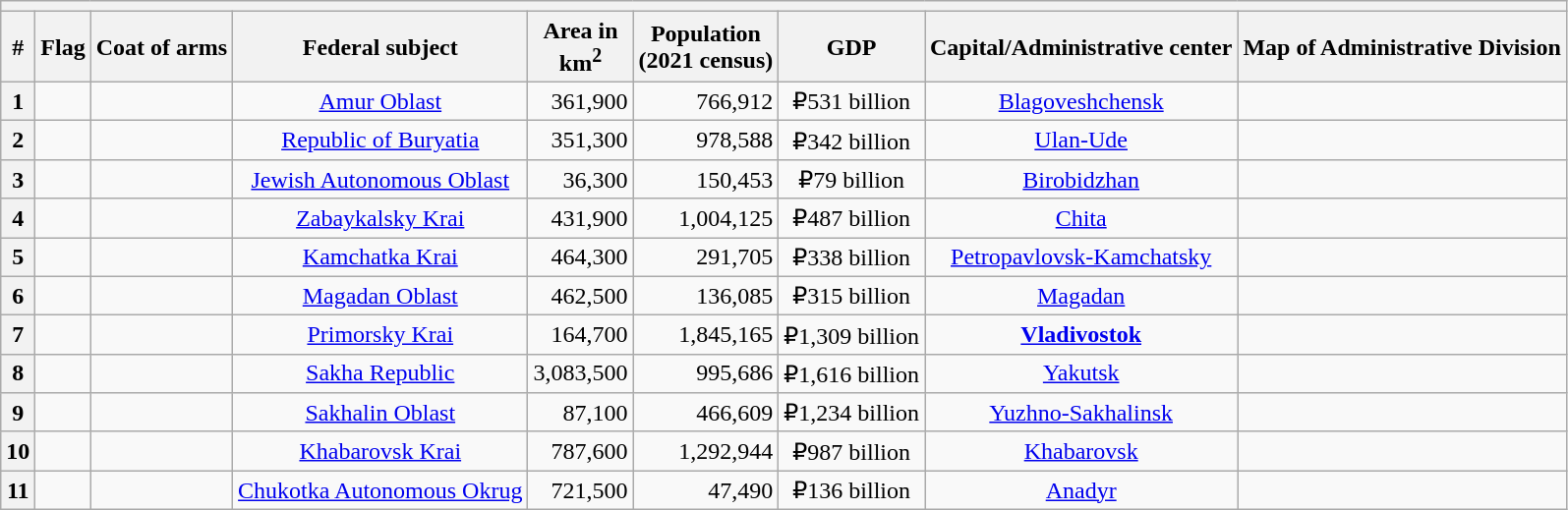<table class="wikitable sortable" style="text-align: center;">
<tr>
<th colspan="9"></th>
</tr>
<tr>
<th>#</th>
<th>Flag</th>
<th>Coat of arms</th>
<th>Federal subject</th>
<th>Area in<br>km<sup>2</sup></th>
<th>Population<br>(2021 census)</th>
<th>GDP</th>
<th>Capital/Administrative center</th>
<th>Map of Administrative Division</th>
</tr>
<tr>
<th>1</th>
<td></td>
<td></td>
<td><a href='#'>Amur Oblast</a></td>
<td align="right">361,900</td>
<td align="right">766,912</td>
<td>₽531 billion</td>
<td><a href='#'>Blagoveshchensk</a></td>
<td></td>
</tr>
<tr>
<th>2</th>
<td></td>
<td></td>
<td><a href='#'>Republic of Buryatia</a></td>
<td align="right">351,300</td>
<td align="right">978,588</td>
<td>₽342 billion</td>
<td><a href='#'>Ulan-Ude</a></td>
<td></td>
</tr>
<tr>
<th>3</th>
<td></td>
<td></td>
<td><a href='#'>Jewish Autonomous Oblast</a></td>
<td align="right">36,300</td>
<td align="right">150,453</td>
<td>₽79 billion</td>
<td><a href='#'>Birobidzhan</a></td>
<td></td>
</tr>
<tr>
<th>4</th>
<td></td>
<td></td>
<td><a href='#'>Zabaykalsky Krai</a></td>
<td align="right">431,900</td>
<td align="right">1,004,125</td>
<td>₽487 billion</td>
<td><a href='#'>Chita</a></td>
<td></td>
</tr>
<tr>
<th>5</th>
<td></td>
<td></td>
<td><a href='#'>Kamchatka Krai</a></td>
<td align="right">464,300</td>
<td align="right">291,705</td>
<td>₽338 billion</td>
<td><a href='#'>Petropavlovsk-Kamchatsky</a></td>
<td></td>
</tr>
<tr>
<th>6</th>
<td></td>
<td></td>
<td><a href='#'>Magadan Oblast</a></td>
<td align="right">462,500</td>
<td align="right">136,085</td>
<td>₽315 billion</td>
<td><a href='#'>Magadan</a></td>
<td></td>
</tr>
<tr>
<th>7</th>
<td></td>
<td></td>
<td><a href='#'>Primorsky Krai</a></td>
<td align="right">164,700</td>
<td align="right">1,845,165</td>
<td>₽1,309 billion</td>
<td><strong><a href='#'>Vladivostok</a></strong></td>
<td></td>
</tr>
<tr>
<th>8</th>
<td></td>
<td></td>
<td><a href='#'>Sakha Republic</a></td>
<td align="right">3,083,500</td>
<td align="right">995,686</td>
<td>₽1,616 billion</td>
<td><a href='#'>Yakutsk</a></td>
<td></td>
</tr>
<tr>
<th>9</th>
<td></td>
<td></td>
<td><a href='#'>Sakhalin Oblast</a></td>
<td align="right">87,100</td>
<td align="right">466,609</td>
<td>₽1,234 billion</td>
<td><a href='#'>Yuzhno-Sakhalinsk</a></td>
<td></td>
</tr>
<tr>
<th>10</th>
<td></td>
<td></td>
<td><a href='#'>Khabarovsk Krai</a></td>
<td align="right">787,600</td>
<td align="right">1,292,944</td>
<td>₽987 billion</td>
<td><a href='#'>Khabarovsk</a></td>
<td></td>
</tr>
<tr>
<th>11</th>
<td></td>
<td></td>
<td><a href='#'>Chukotka Autonomous Okrug</a></td>
<td align="right">721,500</td>
<td align="right">47,490</td>
<td>₽136 billion</td>
<td><a href='#'>Anadyr</a></td>
<td></td>
</tr>
</table>
